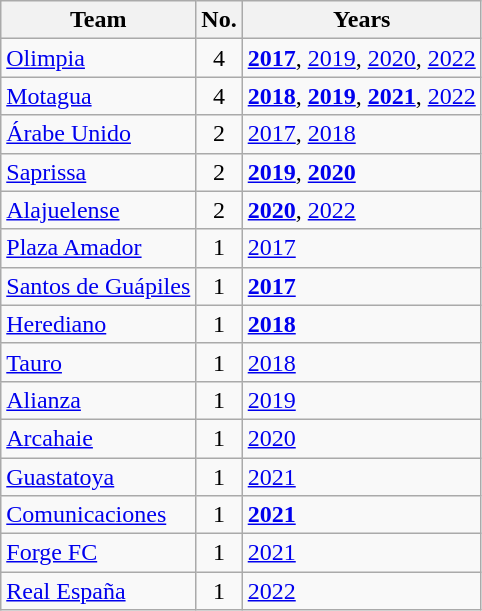<table class="wikitable sortable">
<tr>
<th>Team</th>
<th>No.</th>
<th>Years</th>
</tr>
<tr>
<td> <a href='#'>Olimpia</a></td>
<td align=center>4</td>
<td><strong><a href='#'>2017</a></strong>, <a href='#'>2019</a>, <a href='#'>2020</a>, <a href='#'>2022</a></td>
</tr>
<tr>
<td> <a href='#'>Motagua</a></td>
<td align="center">4</td>
<td><strong><a href='#'>2018</a></strong>, <strong><a href='#'>2019</a></strong>, <strong><a href='#'>2021</a></strong>, <a href='#'>2022</a></td>
</tr>
<tr>
<td> <a href='#'>Árabe Unido</a></td>
<td align=center>2</td>
<td><a href='#'>2017</a>, <a href='#'>2018</a></td>
</tr>
<tr>
<td> <a href='#'>Saprissa</a></td>
<td align=center>2</td>
<td><strong><a href='#'>2019</a></strong>, <strong><a href='#'>2020</a></strong></td>
</tr>
<tr>
<td> <a href='#'>Alajuelense</a></td>
<td align=center>2</td>
<td><strong><a href='#'>2020</a></strong>, <a href='#'>2022</a></td>
</tr>
<tr>
<td> <a href='#'>Plaza Amador</a></td>
<td align=center>1</td>
<td><a href='#'>2017</a></td>
</tr>
<tr>
<td> <a href='#'>Santos de Guápiles</a></td>
<td align=center>1</td>
<td><strong><a href='#'>2017</a></strong></td>
</tr>
<tr>
<td> <a href='#'>Herediano</a></td>
<td align=center>1</td>
<td><strong><a href='#'>2018</a></strong></td>
</tr>
<tr>
<td> <a href='#'>Tauro</a></td>
<td align=center>1</td>
<td><a href='#'>2018</a></td>
</tr>
<tr>
<td> <a href='#'>Alianza</a></td>
<td align=center>1</td>
<td><a href='#'>2019</a></td>
</tr>
<tr>
<td> <a href='#'>Arcahaie</a></td>
<td align=center>1</td>
<td><a href='#'>2020</a></td>
</tr>
<tr>
<td> <a href='#'>Guastatoya</a></td>
<td align=center>1</td>
<td><a href='#'>2021</a></td>
</tr>
<tr>
<td> <a href='#'>Comunicaciones</a></td>
<td align=center>1</td>
<td><strong><a href='#'>2021</a></strong></td>
</tr>
<tr>
<td> <a href='#'>Forge FC</a></td>
<td align=center>1</td>
<td><a href='#'>2021</a></td>
</tr>
<tr>
<td> <a href='#'>Real España</a></td>
<td align=center>1</td>
<td><a href='#'>2022</a></td>
</tr>
</table>
